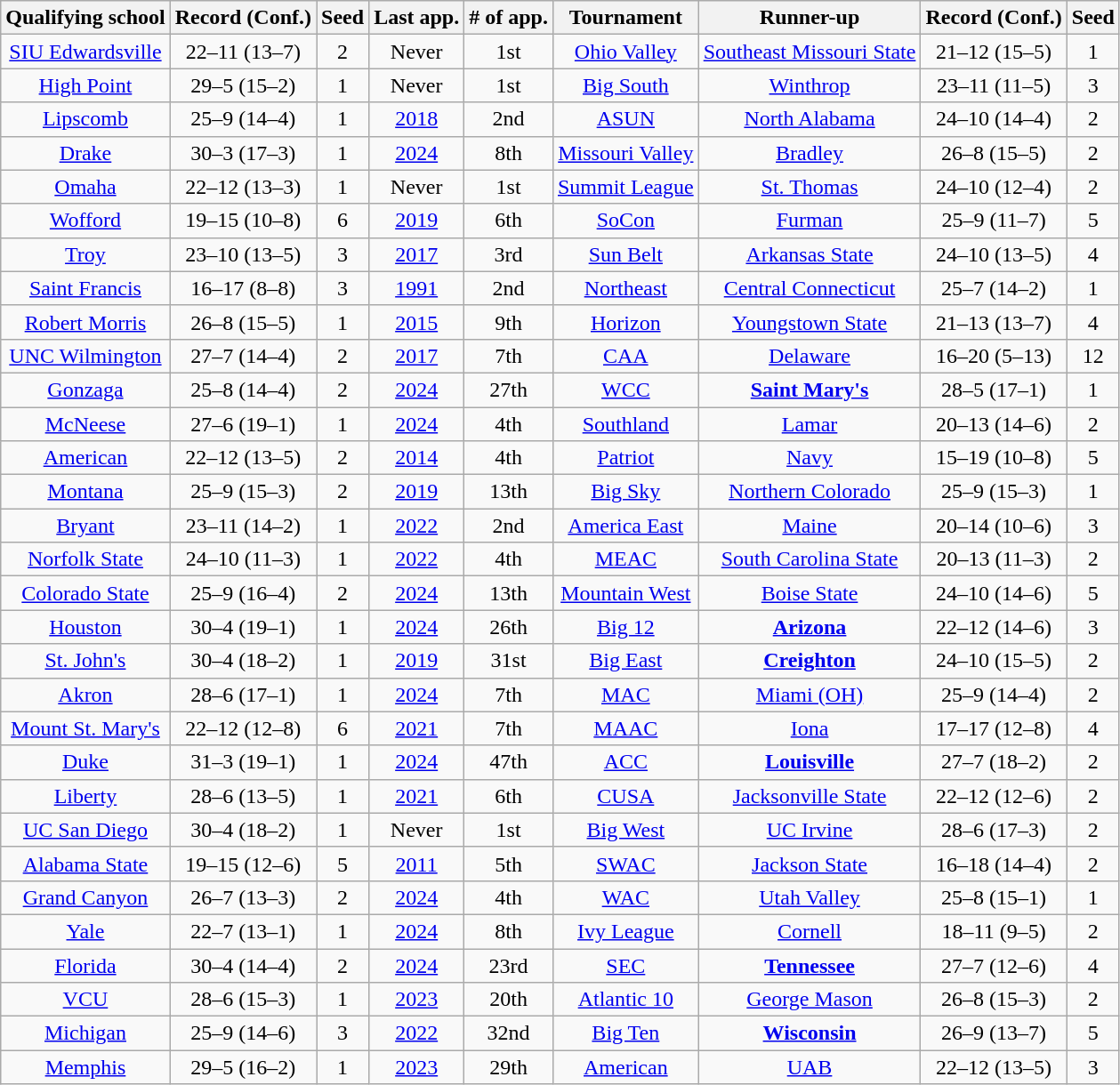<table class="wikitable sortable" style="text-align:center;">
<tr>
<th>Qualifying school</th>
<th class=unsortable>Record (Conf.)</th>
<th>Seed</th>
<th>Last app.</th>
<th># of app.</th>
<th>Tournament</th>
<th>Runner-up</th>
<th class=unsortable>Record (Conf.)</th>
<th>Seed</th>
</tr>
<tr>
<td><a href='#'>SIU Edwardsville</a></td>
<td style="text-align:center">22–11 (13–7)</td>
<td style="text-align:center">2</td>
<td style="text-align:center">Never</td>
<td style="text-align:center">1st</td>
<td><a href='#'>Ohio Valley</a></td>
<td><a href='#'>Southeast Missouri State</a></td>
<td style="text-align:center">21–12 (15–5)</td>
<td style="text-align:center">1</td>
</tr>
<tr>
<td><a href='#'>High Point</a></td>
<td>29–5 (15–2)</td>
<td style="text-align:center">1</td>
<td style="text-align:center">Never</td>
<td style="text-align:center">1st</td>
<td><a href='#'>Big South</a></td>
<td><a href='#'>Winthrop</a></td>
<td style="text-align:center">23–11 (11–5)</td>
<td style="text-align:center">3</td>
</tr>
<tr>
<td><a href='#'>Lipscomb</a></td>
<td>25–9 (14–4)</td>
<td style="text-align:center">1</td>
<td style="text-align:center"><a href='#'>2018</a></td>
<td style="text-align:center">2nd</td>
<td><a href='#'>ASUN</a></td>
<td><a href='#'>North Alabama</a></td>
<td style="text-align:center">24–10 (14–4)</td>
<td style="text-align:center">2</td>
</tr>
<tr>
<td><a href='#'>Drake</a></td>
<td>30–3 (17–3)</td>
<td style="text-align:center">1</td>
<td style="text-align:center"><a href='#'>2024</a></td>
<td style="text-align:center">8th</td>
<td><a href='#'>Missouri Valley</a></td>
<td><a href='#'>Bradley</a></td>
<td style="text-align:center">26–8 (15–5)</td>
<td style="text-align:center">2</td>
</tr>
<tr>
<td><a href='#'>Omaha</a></td>
<td>22–12 (13–3)</td>
<td style="text-align:center">1</td>
<td style="text-align:center">Never</td>
<td style="text-align:center">1st</td>
<td><a href='#'>Summit League</a></td>
<td><a href='#'>St. Thomas</a></td>
<td style="text-align:center">24–10 (12–4)</td>
<td style="text-align:center">2</td>
</tr>
<tr>
<td><a href='#'>Wofford</a></td>
<td>19–15 (10–8)</td>
<td style="text-align:center">6</td>
<td style="text-align:center"><a href='#'>2019</a></td>
<td style="text-align:center">6th</td>
<td><a href='#'>SoCon</a></td>
<td><a href='#'>Furman</a></td>
<td style="text-align:center">25–9 (11–7)</td>
<td style="text-align:center">5</td>
</tr>
<tr>
<td><a href='#'>Troy</a></td>
<td>23–10 (13–5)</td>
<td style="text-align:center">3</td>
<td style="text-align:center"><a href='#'>2017</a></td>
<td style="text-align:center">3rd</td>
<td><a href='#'>Sun Belt</a></td>
<td><a href='#'>Arkansas State</a></td>
<td style="text-align:center">24–10 (13–5)</td>
<td style="text-align:center">4</td>
</tr>
<tr>
<td><a href='#'>Saint Francis</a></td>
<td>16–17 (8–8)</td>
<td style="text-align:center">3</td>
<td style="text-align:center"><a href='#'>1991</a></td>
<td style="text-align:center">2nd</td>
<td><a href='#'>Northeast</a></td>
<td><a href='#'>Central Connecticut</a></td>
<td style="text-align:center">25–7 (14–2)</td>
<td style="text-align:center">1</td>
</tr>
<tr>
<td><a href='#'>Robert Morris</a></td>
<td>26–8 (15–5)</td>
<td style="text-align:center">1</td>
<td style="text-align:center"><a href='#'>2015</a></td>
<td style="text-align:center">9th</td>
<td><a href='#'>Horizon</a></td>
<td><a href='#'>Youngstown State</a></td>
<td style="text-align:center">21–13 (13–7)</td>
<td style="text-align:center">4</td>
</tr>
<tr>
<td><a href='#'>UNC Wilmington</a></td>
<td>27–7 (14–4)</td>
<td style="text-align:center">2</td>
<td style="text-align:center"><a href='#'>2017</a></td>
<td style="text-align:center">7th</td>
<td><a href='#'>CAA</a></td>
<td><a href='#'>Delaware</a></td>
<td style="text-align:center">16–20 (5–13)</td>
<td style="text-align:center">12</td>
</tr>
<tr>
<td><a href='#'>Gonzaga</a></td>
<td>25–8 (14–4)</td>
<td style="text-align:center">2</td>
<td style="text-align:center"><a href='#'>2024</a></td>
<td style="text-align:center">27th</td>
<td><a href='#'>WCC</a></td>
<td><a href='#'><strong>Saint Mary's</strong></a></td>
<td style="text-align:center">28–5 (17–1)</td>
<td style="text-align:center">1</td>
</tr>
<tr>
<td><a href='#'>McNeese</a></td>
<td>27–6 (19–1)</td>
<td>1</td>
<td><a href='#'>2024</a></td>
<td>4th</td>
<td><a href='#'>Southland</a></td>
<td><a href='#'>Lamar</a></td>
<td>20–13 (14–6)</td>
<td>2</td>
</tr>
<tr>
<td><a href='#'>American</a></td>
<td>22–12 (13–5)</td>
<td>2</td>
<td><a href='#'>2014</a></td>
<td>4th</td>
<td><a href='#'>Patriot</a></td>
<td><a href='#'>Navy</a></td>
<td>15–19 (10–8)</td>
<td>5</td>
</tr>
<tr>
<td><a href='#'>Montana</a></td>
<td>25–9 (15–3)</td>
<td>2</td>
<td><a href='#'>2019</a></td>
<td>13th</td>
<td><a href='#'>Big Sky</a></td>
<td><a href='#'>Northern Colorado</a></td>
<td>25–9 (15–3)</td>
<td>1</td>
</tr>
<tr>
<td><a href='#'>Bryant</a></td>
<td>23–11 (14–2)</td>
<td>1</td>
<td><a href='#'>2022</a></td>
<td>2nd</td>
<td><a href='#'>America East</a></td>
<td><a href='#'>Maine</a></td>
<td>20–14 (10–6)</td>
<td>3</td>
</tr>
<tr>
<td><a href='#'>Norfolk State</a></td>
<td>24–10 (11–3)</td>
<td>1</td>
<td><a href='#'>2022</a></td>
<td>4th</td>
<td><a href='#'>MEAC</a></td>
<td><a href='#'>South Carolina State</a></td>
<td>20–13 (11–3)</td>
<td>2</td>
</tr>
<tr>
<td><a href='#'>Colorado State</a></td>
<td>25–9 (16–4)</td>
<td>2</td>
<td><a href='#'>2024</a></td>
<td>13th</td>
<td><a href='#'>Mountain West</a></td>
<td><a href='#'>Boise State</a></td>
<td>24–10 (14–6)</td>
<td>5</td>
</tr>
<tr>
<td><a href='#'>Houston</a></td>
<td>30–4 (19–1)</td>
<td>1</td>
<td><a href='#'>2024</a></td>
<td>26th</td>
<td><a href='#'>Big 12</a></td>
<td><a href='#'><strong>Arizona</strong></a></td>
<td>22–12 (14–6)</td>
<td>3</td>
</tr>
<tr>
<td><a href='#'>St. John's</a></td>
<td>30–4 (18–2)</td>
<td>1</td>
<td><a href='#'>2019</a></td>
<td>31st</td>
<td><a href='#'>Big East</a></td>
<td><a href='#'><strong>Creighton</strong></a></td>
<td>24–10 (15–5)</td>
<td>2</td>
</tr>
<tr>
<td><a href='#'>Akron</a></td>
<td>28–6 (17–1)</td>
<td>1</td>
<td><a href='#'>2024</a></td>
<td>7th</td>
<td><a href='#'>MAC</a></td>
<td><a href='#'>Miami (OH)</a></td>
<td>25–9 (14–4)</td>
<td>2</td>
</tr>
<tr>
<td><a href='#'>Mount St. Mary's</a></td>
<td>22–12 (12–8)</td>
<td>6</td>
<td><a href='#'>2021</a></td>
<td>7th</td>
<td><a href='#'>MAAC</a></td>
<td><a href='#'>Iona</a></td>
<td>17–17 (12–8)</td>
<td>4</td>
</tr>
<tr>
<td><a href='#'>Duke</a></td>
<td>31–3 (19–1)</td>
<td>1</td>
<td><a href='#'>2024</a></td>
<td>47th</td>
<td><a href='#'>ACC</a></td>
<td><a href='#'><strong>Louisville</strong></a></td>
<td>27–7 (18–2)</td>
<td>2</td>
</tr>
<tr>
<td><a href='#'>Liberty</a></td>
<td>28–6 (13–5)</td>
<td>1</td>
<td><a href='#'>2021</a></td>
<td>6th</td>
<td><a href='#'>CUSA</a></td>
<td><a href='#'>Jacksonville State</a></td>
<td>22–12 (12–6)</td>
<td>2</td>
</tr>
<tr>
<td><a href='#'>UC San Diego</a></td>
<td>30–4 (18–2)</td>
<td>1</td>
<td>Never</td>
<td>1st</td>
<td><a href='#'>Big West</a></td>
<td><a href='#'>UC Irvine</a></td>
<td>28–6 (17–3)</td>
<td>2</td>
</tr>
<tr>
<td><a href='#'>Alabama State</a></td>
<td>19–15 (12–6)</td>
<td>5</td>
<td><a href='#'>2011</a></td>
<td>5th</td>
<td><a href='#'>SWAC</a></td>
<td><a href='#'>Jackson State</a></td>
<td>16–18 (14–4)</td>
<td>2</td>
</tr>
<tr>
<td><a href='#'>Grand Canyon</a></td>
<td>26–7 (13–3)</td>
<td>2</td>
<td><a href='#'>2024</a></td>
<td>4th</td>
<td><a href='#'>WAC</a></td>
<td><a href='#'>Utah Valley</a></td>
<td>25–8 (15–1)</td>
<td>1</td>
</tr>
<tr>
<td><a href='#'>Yale</a></td>
<td>22–7 (13–1)</td>
<td>1</td>
<td><a href='#'>2024</a></td>
<td>8th</td>
<td><a href='#'>Ivy League</a></td>
<td><a href='#'>Cornell</a></td>
<td>18–11 (9–5)</td>
<td>2</td>
</tr>
<tr>
<td><a href='#'>Florida</a></td>
<td>30–4 (14–4)</td>
<td>2</td>
<td><a href='#'>2024</a></td>
<td>23rd</td>
<td><a href='#'>SEC</a></td>
<td><a href='#'><strong>Tennessee</strong></a></td>
<td>27–7 (12–6)</td>
<td>4</td>
</tr>
<tr>
<td><a href='#'>VCU</a></td>
<td>28–6 (15–3)</td>
<td>1</td>
<td><a href='#'>2023</a></td>
<td>20th</td>
<td><a href='#'>Atlantic 10</a></td>
<td><a href='#'>George Mason</a></td>
<td>26–8 (15–3)</td>
<td>2</td>
</tr>
<tr>
<td><a href='#'>Michigan</a></td>
<td>25–9 (14–6)</td>
<td>3</td>
<td><a href='#'>2022</a></td>
<td>32nd</td>
<td><a href='#'>Big Ten</a></td>
<td><a href='#'><strong>Wisconsin</strong></a></td>
<td>26–9 (13–7)</td>
<td>5</td>
</tr>
<tr>
<td><a href='#'>Memphis</a></td>
<td>29–5 (16–2)</td>
<td>1</td>
<td><a href='#'>2023</a></td>
<td>29th</td>
<td><a href='#'>American</a></td>
<td><a href='#'>UAB</a></td>
<td>22–12 (13–5)</td>
<td>3</td>
</tr>
</table>
